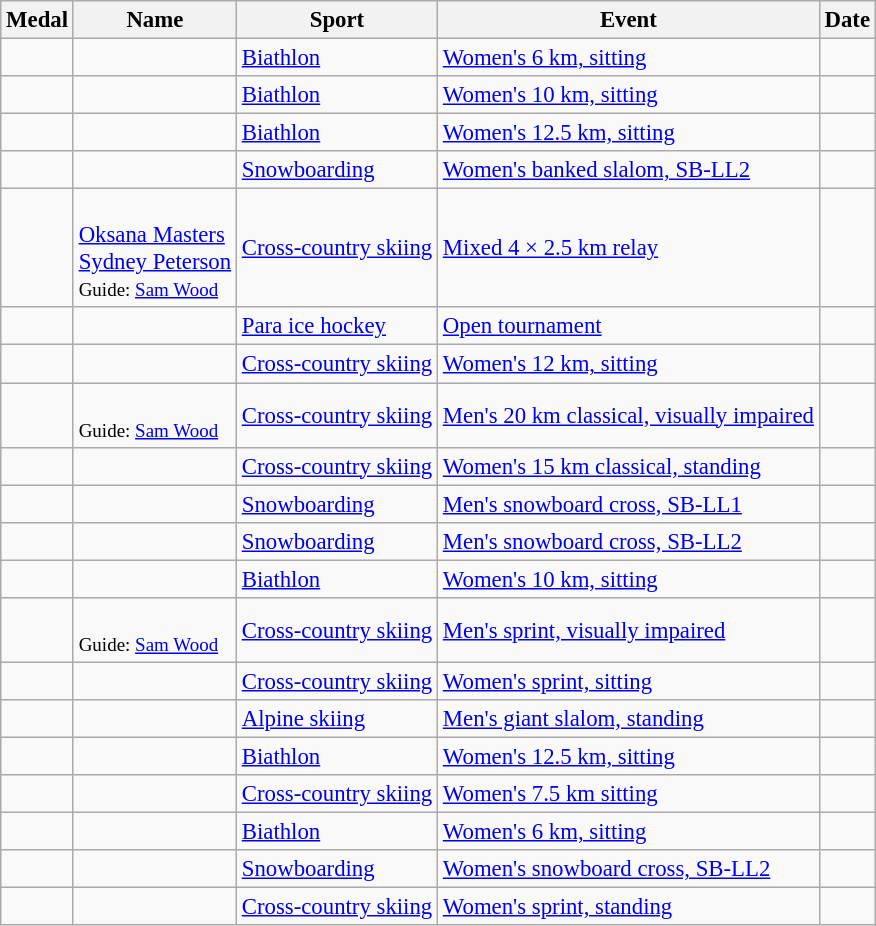<table class="wikitable sortable" style=font-size:95%>
<tr>
<th>Medal</th>
<th>Name</th>
<th>Sport</th>
<th>Event</th>
<th>Date</th>
</tr>
<tr>
<td></td>
<td></td>
<td><a href='#'>Biathlon</a></td>
<td><a href='#'>Women's 6 km, sitting</a></td>
<td></td>
</tr>
<tr>
<td></td>
<td></td>
<td><a href='#'>Biathlon</a></td>
<td><a href='#'>Women's 10 km, sitting</a></td>
<td></td>
</tr>
<tr>
<td></td>
<td></td>
<td><a href='#'>Biathlon</a></td>
<td><a href='#'>Women's 12.5 km, sitting</a></td>
<td></td>
</tr>
<tr>
<td></td>
<td></td>
<td><a href='#'>Snowboarding</a></td>
<td><a href='#'>Women's banked slalom, SB-LL2</a></td>
<td></td>
</tr>
<tr>
<td></td>
<td><br><a href='#'>Oksana Masters</a><br><a href='#'>Sydney Peterson</a><br><small>Guide: <a href='#'>Sam Wood</a></small><br></td>
<td><a href='#'>Cross-country skiing</a></td>
<td><a href='#'>Mixed 4 × 2.5 km relay</a></td>
<td></td>
</tr>
<tr>
<td></td>
<td><br></td>
<td><a href='#'>Para ice hockey</a></td>
<td><a href='#'>Open tournament</a></td>
<td></td>
</tr>
<tr>
<td></td>
<td></td>
<td><a href='#'>Cross-country skiing</a></td>
<td><a href='#'>Women's 12 km, sitting</a></td>
<td></td>
</tr>
<tr>
<td></td>
<td><br><small>Guide: <a href='#'>Sam Wood</a></small></td>
<td><a href='#'>Cross-country skiing</a></td>
<td><a href='#'>Men's 20 km classical, visually impaired</a></td>
<td></td>
</tr>
<tr>
<td></td>
<td></td>
<td><a href='#'>Cross-country skiing</a></td>
<td><a href='#'>Women's 15 km classical, standing</a></td>
<td></td>
</tr>
<tr>
<td></td>
<td></td>
<td><a href='#'>Snowboarding</a></td>
<td><a href='#'>Men's snowboard cross, SB-LL1</a></td>
<td></td>
</tr>
<tr>
<td></td>
<td></td>
<td><a href='#'>Snowboarding</a></td>
<td><a href='#'>Men's snowboard cross, SB-LL2</a></td>
<td></td>
</tr>
<tr>
<td></td>
<td></td>
<td><a href='#'>Biathlon</a></td>
<td><a href='#'>Women's 10 km, sitting</a></td>
<td></td>
</tr>
<tr>
<td></td>
<td><br><small>Guide: <a href='#'>Sam Wood</a></small></td>
<td><a href='#'>Cross-country skiing</a></td>
<td><a href='#'>Men's sprint, visually impaired</a></td>
<td></td>
</tr>
<tr>
<td></td>
<td></td>
<td><a href='#'>Cross-country skiing</a></td>
<td><a href='#'>Women's sprint, sitting</a></td>
<td></td>
</tr>
<tr>
<td></td>
<td></td>
<td><a href='#'>Alpine skiing</a></td>
<td><a href='#'>Men's giant slalom, standing</a></td>
<td></td>
</tr>
<tr>
<td></td>
<td></td>
<td><a href='#'>Biathlon</a></td>
<td><a href='#'>Women's 12.5 km, sitting</a></td>
<td></td>
</tr>
<tr>
<td></td>
<td></td>
<td><a href='#'>Cross-country skiing</a></td>
<td><a href='#'>Women's 7.5 km sitting</a></td>
<td></td>
</tr>
<tr>
<td></td>
<td></td>
<td><a href='#'>Biathlon</a></td>
<td><a href='#'>Women's 6 km, sitting</a></td>
<td></td>
</tr>
<tr>
<td></td>
<td></td>
<td><a href='#'>Snowboarding</a></td>
<td><a href='#'>Women's snowboard cross, SB-LL2</a></td>
<td></td>
</tr>
<tr>
<td></td>
<td></td>
<td><a href='#'>Cross-country skiing</a></td>
<td><a href='#'>Women's sprint, standing</a></td>
<td></td>
</tr>
</table>
